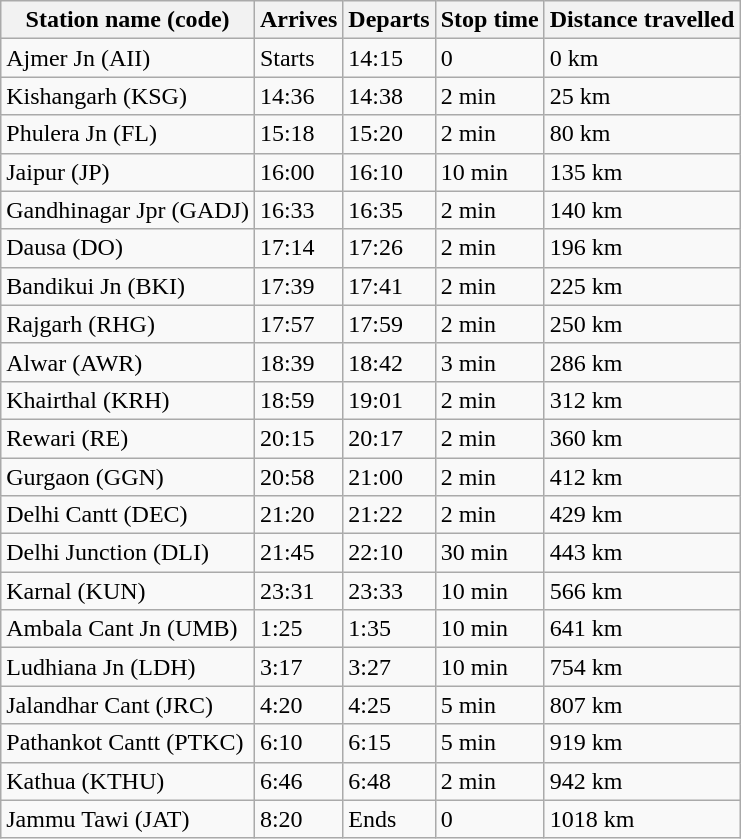<table class="wikitable">
<tr>
<th>Station name (code)</th>
<th>Arrives</th>
<th>Departs</th>
<th>Stop time</th>
<th>Distance travelled</th>
</tr>
<tr>
<td>Ajmer Jn (AII)</td>
<td>Starts</td>
<td>14:15</td>
<td>0</td>
<td>0 km</td>
</tr>
<tr>
<td>Kishangarh (KSG)</td>
<td>14:36</td>
<td>14:38</td>
<td>2 min</td>
<td>25 km</td>
</tr>
<tr>
<td>Phulera Jn (FL)</td>
<td>15:18</td>
<td>15:20</td>
<td>2 min</td>
<td>80 km</td>
</tr>
<tr>
<td>Jaipur (JP)</td>
<td>16:00</td>
<td>16:10</td>
<td>10 min</td>
<td>135 km</td>
</tr>
<tr>
<td>Gandhinagar Jpr (GADJ)</td>
<td>16:33</td>
<td>16:35</td>
<td>2 min</td>
<td>140 km</td>
</tr>
<tr>
<td>Dausa (DO)</td>
<td>17:14</td>
<td>17:26</td>
<td>2 min</td>
<td>196 km</td>
</tr>
<tr>
<td>Bandikui Jn (BKI)</td>
<td>17:39</td>
<td>17:41</td>
<td>2 min</td>
<td>225 km</td>
</tr>
<tr>
<td>Rajgarh (RHG)</td>
<td>17:57</td>
<td>17:59</td>
<td>2 min</td>
<td>250 km</td>
</tr>
<tr>
<td>Alwar (AWR)</td>
<td>18:39</td>
<td>18:42</td>
<td>3 min</td>
<td>286 km</td>
</tr>
<tr>
<td>Khairthal (KRH)</td>
<td>18:59</td>
<td>19:01</td>
<td>2 min</td>
<td>312 km</td>
</tr>
<tr>
<td>Rewari (RE)</td>
<td>20:15</td>
<td>20:17</td>
<td>2 min</td>
<td>360 km</td>
</tr>
<tr>
<td>Gurgaon (GGN)</td>
<td>20:58</td>
<td>21:00</td>
<td>2 min</td>
<td>412 km</td>
</tr>
<tr>
<td>Delhi Cantt (DEC)</td>
<td>21:20</td>
<td>21:22</td>
<td>2 min</td>
<td>429 km</td>
</tr>
<tr>
<td>Delhi Junction (DLI)</td>
<td>21:45</td>
<td>22:10</td>
<td>30 min</td>
<td>443 km</td>
</tr>
<tr>
<td>Karnal (KUN)</td>
<td>23:31</td>
<td>23:33</td>
<td>10 min</td>
<td>566 km</td>
</tr>
<tr>
<td>Ambala Cant Jn (UMB)</td>
<td>1:25</td>
<td>1:35</td>
<td>10 min</td>
<td>641 km</td>
</tr>
<tr>
<td>Ludhiana Jn (LDH)</td>
<td>3:17</td>
<td>3:27</td>
<td>10 min</td>
<td>754 km</td>
</tr>
<tr>
<td>Jalandhar Cant (JRC)</td>
<td>4:20</td>
<td>4:25</td>
<td>5 min</td>
<td>807 km</td>
</tr>
<tr>
<td>Pathankot Cantt (PTKC)</td>
<td>6:10</td>
<td>6:15</td>
<td>5 min</td>
<td>919 km</td>
</tr>
<tr>
<td>Kathua (KTHU)</td>
<td>6:46</td>
<td>6:48</td>
<td>2 min</td>
<td>942 km</td>
</tr>
<tr>
<td>Jammu Tawi (JAT)</td>
<td>8:20</td>
<td>Ends</td>
<td>0</td>
<td>1018 km</td>
</tr>
</table>
